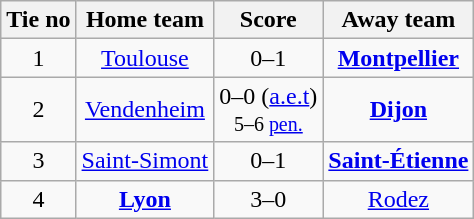<table class="wikitable" style="text-align:center">
<tr>
<th>Tie no</th>
<th>Home team</th>
<th>Score</th>
<th>Away team</th>
</tr>
<tr>
<td>1</td>
<td><a href='#'>Toulouse</a></td>
<td>0–1</td>
<td><strong><a href='#'>Montpellier</a></strong></td>
</tr>
<tr>
<td>2</td>
<td><a href='#'>Vendenheim</a></td>
<td>0–0 (<a href='#'>a.e.t</a>) <br> <small>5–6 <a href='#'>pen.</a></small></td>
<td><strong><a href='#'>Dijon</a></strong></td>
</tr>
<tr>
<td>3</td>
<td><a href='#'>Saint-Simont</a></td>
<td>0–1</td>
<td><strong><a href='#'>Saint-Étienne</a></strong></td>
</tr>
<tr>
<td>4</td>
<td><strong><a href='#'>Lyon</a></strong></td>
<td>3–0</td>
<td><a href='#'>Rodez</a></td>
</tr>
</table>
